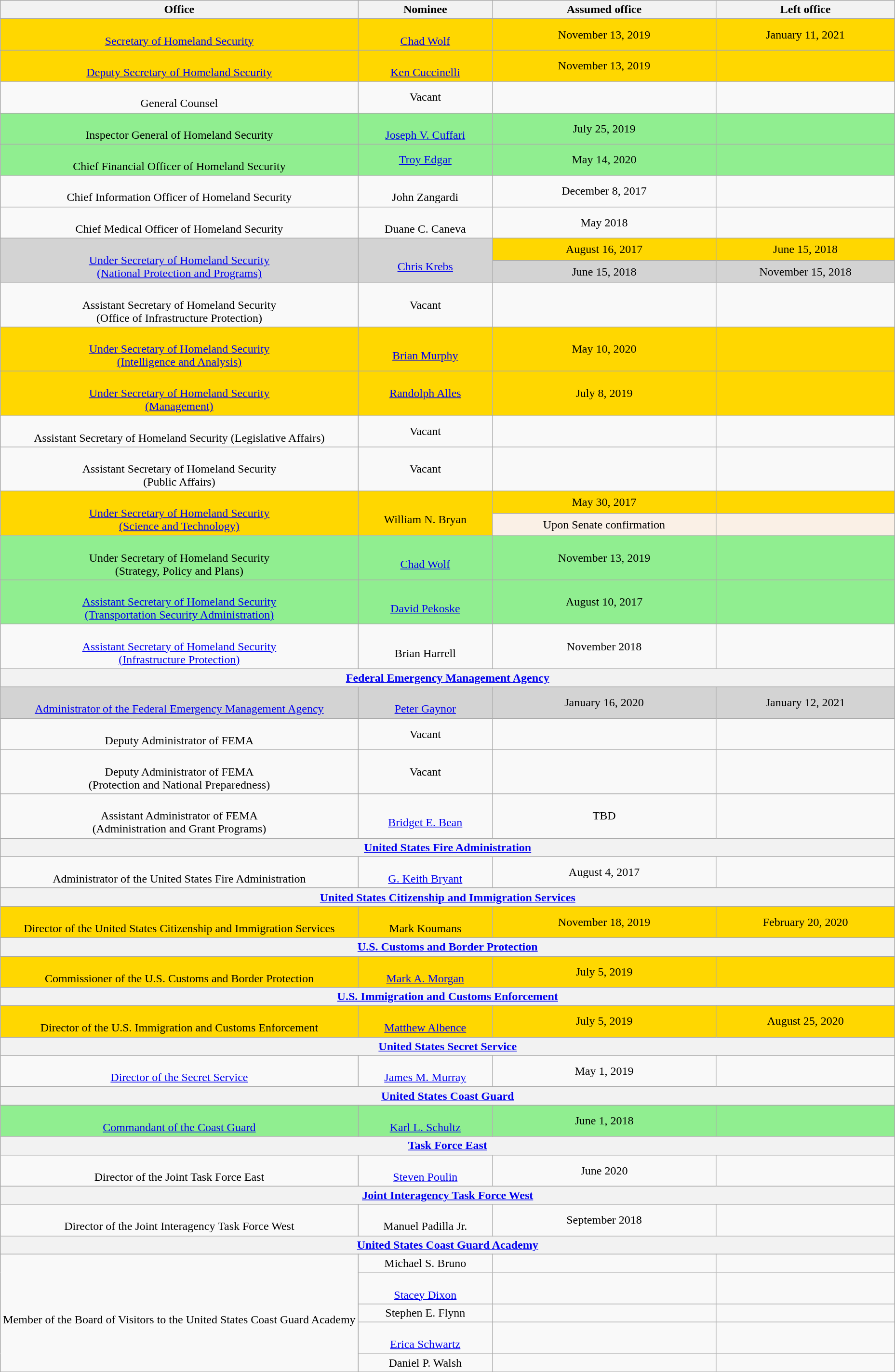<table class="wikitable sortable" style="text-align:center">
<tr>
<th style="width:40%;">Office</th>
<th style="width:15%;">Nominee</th>
<th style="width:25%;" data-sort- type="date">Assumed office</th>
<th style="width:20%;" data-sort- type="date">Left office</th>
</tr>
<tr style="background:gold">
<td><br><a href='#'>Secretary of Homeland Security</a></td>
<td><br><a href='#'>Chad Wolf</a></td>
<td>November 13, 2019</td>
<td>January 11, 2021</td>
</tr>
<tr style="background:gold">
<td><br><a href='#'>Deputy Secretary of Homeland Security</a></td>
<td><br><a href='#'>Ken Cuccinelli</a></td>
<td>November 13, 2019</td>
<td></td>
</tr>
<tr>
<td><br>General Counsel</td>
<td>Vacant</td>
<td></td>
<td></td>
</tr>
<tr>
</tr>
<tr style="background:lightgreen">
<td><br>Inspector General of Homeland Security</td>
<td><br><a href='#'>Joseph V. Cuffari</a></td>
<td>July 25, 2019<br></td>
<td></td>
</tr>
<tr style="background:lightgreen">
<td><br>Chief Financial Officer of Homeland Security</td>
<td><a href='#'>Troy Edgar</a></td>
<td>May 14, 2020<br></td>
<td></td>
</tr>
<tr>
<td><br>Chief Information Officer of Homeland Security</td>
<td><br>John Zangardi</td>
<td>December 8, 2017<br></td>
<td></td>
</tr>
<tr>
<td><br>Chief Medical Officer of Homeland Security</td>
<td><br>Duane C. Caneva</td>
<td>May 2018<br></td>
<td></td>
</tr>
<tr style="background:lightgray;">
<td rowspan="2"><br><a href='#'>Under Secretary of Homeland Security<br>(National Protection and Programs)</a></td>
<td rowspan="2"><br><a href='#'>Chris Krebs</a></td>
<td style="background:gold">August 16, 2017</td>
<td style="background:gold">June 15, 2018</td>
</tr>
<tr>
<td style="background:lightgray">June 15, 2018<br></td>
<td style="background:lightgray">November 15, 2018</td>
</tr>
<tr>
<td><br>Assistant Secretary of Homeland Security<br>(Office of Infrastructure Protection)</td>
<td>Vacant</td>
<td></td>
</tr>
<tr style="background:gold">
<td><br><a href='#'>Under Secretary of Homeland Security<br>(Intelligence and Analysis)</a></td>
<td><br><a href='#'>Brian Murphy</a></td>
<td>May 10, 2020</td>
<td></td>
</tr>
<tr style="background:gold">
<td><br><a href='#'>Under Secretary of Homeland Security<br>(Management)</a></td>
<td> <a href='#'>Randolph Alles</a></td>
<td>July 8, 2019</td>
<td></td>
</tr>
<tr>
<td><br>Assistant Secretary of Homeland Security (Legislative Affairs)</td>
<td>Vacant</td>
<td></td>
<td></td>
</tr>
<tr>
<td><br>Assistant Secretary of Homeland Security<br>(Public Affairs)</td>
<td>Vacant</td>
<td></td>
<td></td>
</tr>
<tr style="background:gold;">
<td rowspan="2"><br><a href='#'>Under Secretary of Homeland Security<br>(Science and Technology)</a></td>
<td rowspan="2"><br>William N. Bryan</td>
<td style="background:gold;">May 30, 2017</td>
<td style="background:gold;"></td>
</tr>
<tr style="background:linen;">
<td>Upon Senate confirmation</td>
<td></td>
</tr>
<tr style="background:lightgreen">
<td><br>Under Secretary of Homeland Security<br>(Strategy, Policy and Plans)</td>
<td><br><a href='#'>Chad Wolf</a></td>
<td>November 13, 2019<br></td>
<td></td>
</tr>
<tr style="background:lightgreen;">
<td><br><a href='#'>Assistant Secretary of Homeland Security<br>(Transportation Security Administration)</a></td>
<td><br><a href='#'>David Pekoske</a></td>
<td>August 10, 2017<br></td>
<td></td>
</tr>
<tr>
<td><br><a href='#'>Assistant Secretary of Homeland Security<br>(Infrastructure Protection)</a></td>
<td><br>Brian Harrell</td>
<td>November 2018</td>
<td></td>
</tr>
<tr>
<th colspan="4"><a href='#'>Federal Emergency Management Agency</a></th>
</tr>
<tr style="background:lightgray;">
<td><br><a href='#'>Administrator of the Federal Emergency Management Agency</a></td>
<td><br><a href='#'>Peter Gaynor</a></td>
<td>January 16, 2020<br></td>
<td>January 12, 2021</td>
</tr>
<tr>
<td><br>Deputy Administrator of FEMA<br></td>
<td>Vacant</td>
<td></td>
<td></td>
</tr>
<tr>
<td><br>Deputy Administrator of FEMA<br>(Protection and National Preparedness)</td>
<td>Vacant</td>
<td></td>
<td></td>
</tr>
<tr>
<td><br>Assistant Administrator of FEMA<br>(Administration and Grant Programs)</td>
<td><br><a href='#'>Bridget E. Bean</a></td>
<td>TBD<br></td>
<td></td>
</tr>
<tr>
<th colspan="4"><a href='#'>United States Fire Administration</a></th>
</tr>
<tr>
<td><br>Administrator of the United States Fire Administration</td>
<td><br><a href='#'>G. Keith Bryant</a></td>
<td>August 4, 2017<br></td>
<td></td>
</tr>
<tr>
<th colspan="4"><a href='#'>United States Citizenship and Immigration Services</a></th>
</tr>
<tr style="background:gold;">
<td><br>Director of the United States Citizenship and Immigration Services</td>
<td><br>Mark Koumans</td>
<td>November 18, 2019</td>
<td>February 20, 2020</td>
</tr>
<tr>
<th colspan="4"><a href='#'>U.S. Customs and Border Protection</a></th>
</tr>
<tr style="background:gold;">
<td><br>Commissioner of the U.S. Customs and Border Protection</td>
<td><br><a href='#'>Mark A. Morgan</a></td>
<td>July 5, 2019</td>
<td></td>
</tr>
<tr>
<th colspan="4"><a href='#'>U.S. Immigration and Customs Enforcement</a></th>
</tr>
<tr style="background:gold;">
<td><br>Director of the U.S. Immigration and Customs Enforcement</td>
<td><br><a href='#'>Matthew Albence</a></td>
<td>July 5, 2019</td>
<td>August 25, 2020</td>
</tr>
<tr>
<th colspan="4"><a href='#'>United States Secret Service</a></th>
</tr>
<tr>
<td><br><a href='#'>Director of the Secret Service</a></td>
<td><br><a href='#'>James M. Murray</a></td>
<td>May 1, 2019<br></td>
<td></td>
</tr>
<tr>
<th colspan="4"><a href='#'>United States Coast Guard</a></th>
</tr>
<tr style="background:lightgreen">
<td><br><a href='#'>Commandant of the Coast Guard</a></td>
<td><br><a href='#'>Karl L. Schultz</a></td>
<td>June 1, 2018<br></td>
<td></td>
</tr>
<tr>
<th colspan="4"><a href='#'>Task Force East</a></th>
</tr>
<tr>
<td><br>Director of the Joint Task Force East</td>
<td><br><a href='#'>Steven Poulin</a></td>
<td>June 2020</td>
<td></td>
</tr>
<tr>
<th colspan="4"><a href='#'>Joint Interagency Task Force West</a></th>
</tr>
<tr>
<td><br>Director of the Joint Interagency Task Force West</td>
<td><br>Manuel Padilla Jr.</td>
<td>September 2018</td>
<td></td>
</tr>
<tr>
<th colspan="4"><a href='#'>United States Coast Guard Academy</a></th>
</tr>
<tr>
<td rowspan="5"><br>Member of the Board of Visitors to the United States Coast Guard Academy</td>
<td>Michael S. Bruno</td>
<td></td>
<td></td>
</tr>
<tr>
<td><br><a href='#'>Stacey Dixon</a></td>
<td></td>
<td></td>
</tr>
<tr>
<td>Stephen E. Flynn</td>
<td></td>
<td></td>
</tr>
<tr>
<td><br><a href='#'>Erica Schwartz</a></td>
<td></td>
<td></td>
</tr>
<tr>
<td>Daniel P. Walsh</td>
<td></td>
<td></td>
</tr>
</table>
